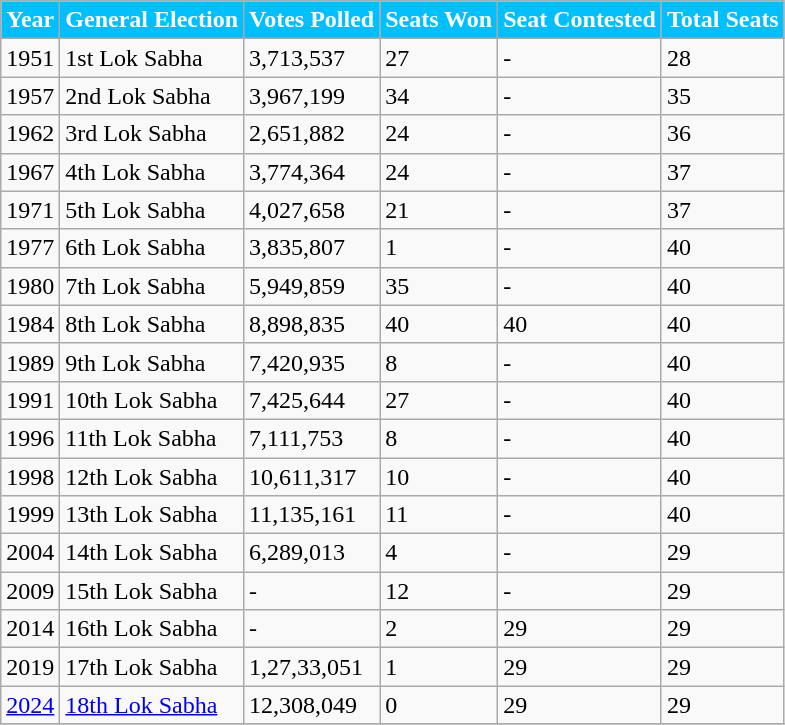<table class="wikitable">
<tr>
<th style="background-color:#00BFFF; color:white">Year</th>
<th style="background-color:#00BFFF; color:white">General Election</th>
<th style="background-color:#00BFFF; color:white">Votes Polled</th>
<th style="background-color:#00BFFF; color:white">Seats Won</th>
<th style="background-color:#00BFFF; color:white">Seat Contested</th>
<th style="background-color:#00BFFF; color:white">Total Seats</th>
</tr>
<tr>
<td>1951</td>
<td>1st Lok Sabha</td>
<td>3,713,537</td>
<td>27</td>
<td>-</td>
<td>28</td>
</tr>
<tr>
<td>1957</td>
<td>2nd Lok Sabha</td>
<td>3,967,199</td>
<td>34</td>
<td>-</td>
<td>35</td>
</tr>
<tr>
<td>1962</td>
<td>3rd Lok Sabha</td>
<td>2,651,882</td>
<td>24</td>
<td>-</td>
<td>36</td>
</tr>
<tr>
<td>1967</td>
<td>4th Lok Sabha</td>
<td>3,774,364</td>
<td>24</td>
<td>-</td>
<td>37</td>
</tr>
<tr>
<td>1971</td>
<td>5th Lok Sabha</td>
<td>4,027,658</td>
<td>21</td>
<td>-</td>
<td>37</td>
</tr>
<tr>
<td>1977</td>
<td>6th Lok Sabha</td>
<td>3,835,807</td>
<td>1</td>
<td>-</td>
<td>40</td>
</tr>
<tr>
<td>1980</td>
<td>7th Lok Sabha</td>
<td>5,949,859</td>
<td>35</td>
<td>-</td>
<td>40</td>
</tr>
<tr>
<td>1984</td>
<td>8th Lok Sabha</td>
<td>8,898,835</td>
<td>40</td>
<td>40</td>
<td>40</td>
</tr>
<tr>
<td>1989</td>
<td>9th Lok Sabha</td>
<td>7,420,935</td>
<td>8</td>
<td>-</td>
<td>40</td>
</tr>
<tr>
<td>1991</td>
<td>10th Lok Sabha</td>
<td>7,425,644</td>
<td>27</td>
<td>-</td>
<td>40</td>
</tr>
<tr>
<td>1996</td>
<td>11th Lok Sabha</td>
<td>7,111,753</td>
<td>8</td>
<td>-</td>
<td>40</td>
</tr>
<tr>
<td>1998</td>
<td>12th Lok Sabha</td>
<td>10,611,317</td>
<td>10</td>
<td>-</td>
<td>40</td>
</tr>
<tr>
<td>1999</td>
<td>13th Lok Sabha</td>
<td>11,135,161</td>
<td>11</td>
<td>-</td>
<td>40</td>
</tr>
<tr>
<td>2004</td>
<td>14th Lok Sabha</td>
<td>6,289,013</td>
<td>4</td>
<td>-</td>
<td>29</td>
</tr>
<tr>
<td>2009</td>
<td>15th Lok Sabha</td>
<td>-</td>
<td>12</td>
<td>-</td>
<td>29</td>
</tr>
<tr>
<td>2014</td>
<td>16th Lok Sabha</td>
<td>-</td>
<td>2</td>
<td>29</td>
<td>29</td>
</tr>
<tr>
<td>2019</td>
<td>17th Lok Sabha</td>
<td>1,27,33,051</td>
<td>1</td>
<td>29</td>
<td>29</td>
</tr>
<tr>
<td><a href='#'>2024</a></td>
<td><a href='#'>18th Lok Sabha</a></td>
<td>12,308,049</td>
<td>0</td>
<td>29</td>
<td>29</td>
</tr>
<tr>
</tr>
</table>
